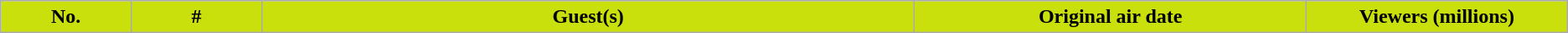<table class="wikitable plainrowheaders">
<tr>
<th style="background: #CAE00D;color:#;width:5%;">No.</th>
<th style="background: #CAE00D;color:#;width:5%;">#</th>
<th style="background: #CAE00D;color:#;width:25%;">Guest(s)</th>
<th style="background: #CAE00D;color:#;width:15%;">Original air date</th>
<th style="background: #CAE00D;color:#;width:10%;">Viewers (millions)<br>








</th>
</tr>
</table>
